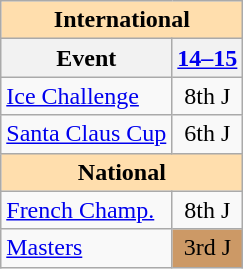<table class="wikitable" style="text-align:center">
<tr>
<th colspan="2" style="background-color: #ffdead; " align="center">International</th>
</tr>
<tr>
<th>Event</th>
<th><a href='#'>14–15</a></th>
</tr>
<tr>
<td align=left><a href='#'>Ice Challenge</a></td>
<td>8th J</td>
</tr>
<tr>
<td align=left><a href='#'>Santa Claus Cup</a></td>
<td>6th J</td>
</tr>
<tr>
<th colspan="2" style="background-color: #ffdead; " align="center">National</th>
</tr>
<tr>
<td align="left"><a href='#'>French Champ.</a></td>
<td>8th J</td>
</tr>
<tr>
<td align="left"><a href='#'>Masters</a></td>
<td bgcolor="cc9966">3rd J</td>
</tr>
</table>
